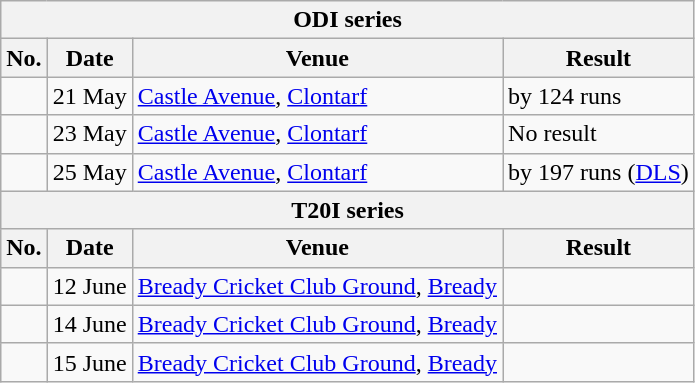<table class="wikitable">
<tr>
<th colspan="4">ODI series</th>
</tr>
<tr>
<th>No.</th>
<th>Date</th>
<th>Venue</th>
<th>Result</th>
</tr>
<tr>
<td></td>
<td>21 May</td>
<td><a href='#'>Castle Avenue</a>, <a href='#'>Clontarf</a></td>
<td> by 124 runs</td>
</tr>
<tr>
<td></td>
<td>23 May</td>
<td><a href='#'>Castle Avenue</a>, <a href='#'>Clontarf</a></td>
<td>No result</td>
</tr>
<tr>
<td></td>
<td>25 May</td>
<td><a href='#'>Castle Avenue</a>, <a href='#'>Clontarf</a></td>
<td> by 197 runs (<a href='#'>DLS</a>)</td>
</tr>
<tr>
<th colspan="4">T20I series</th>
</tr>
<tr>
<th>No.</th>
<th>Date</th>
<th>Venue</th>
<th>Result</th>
</tr>
<tr>
<td></td>
<td>12 June</td>
<td><a href='#'>Bready Cricket Club Ground</a>, <a href='#'>Bready</a></td>
<td></td>
</tr>
<tr>
<td></td>
<td>14 June</td>
<td><a href='#'>Bready Cricket Club Ground</a>, <a href='#'>Bready</a></td>
<td></td>
</tr>
<tr>
<td></td>
<td>15 June</td>
<td><a href='#'>Bready Cricket Club Ground</a>, <a href='#'>Bready</a></td>
<td></td>
</tr>
</table>
